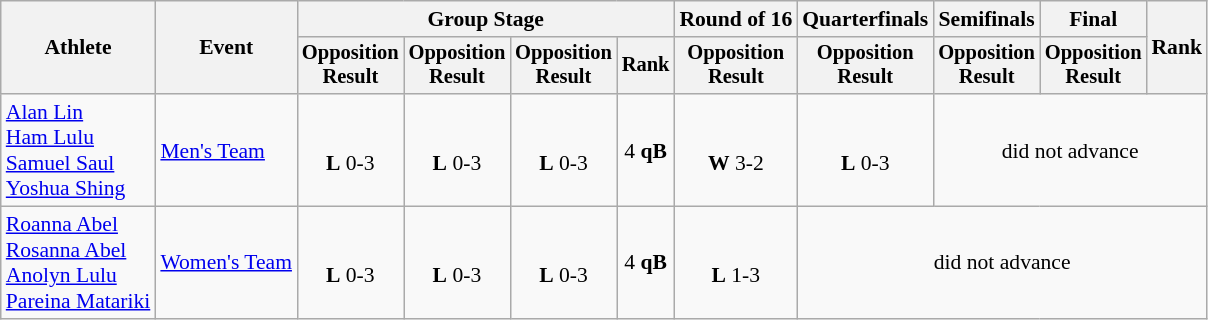<table class="wikitable" style="font-size:90%">
<tr>
<th rowspan=2>Athlete</th>
<th rowspan=2>Event</th>
<th colspan=4>Group Stage</th>
<th>Round of 16</th>
<th>Quarterfinals</th>
<th>Semifinals</th>
<th>Final</th>
<th rowspan=2>Rank</th>
</tr>
<tr style="font-size:95%">
<th>Opposition<br>Result</th>
<th>Opposition<br>Result</th>
<th>Opposition<br>Result</th>
<th>Rank</th>
<th>Opposition<br>Result</th>
<th>Opposition<br>Result</th>
<th>Opposition<br>Result</th>
<th>Opposition<br>Result</th>
</tr>
<tr align=center>
<td align=left><a href='#'>Alan Lin</a><br><a href='#'>Ham Lulu</a><br><a href='#'>Samuel Saul</a><br><a href='#'>Yoshua Shing</a></td>
<td align=left><a href='#'>Men's Team</a></td>
<td><br><strong>L</strong> 0-3</td>
<td><br><strong>L</strong> 0-3</td>
<td><br><strong>L</strong> 0-3</td>
<td>4 <strong>qB</strong></td>
<td><br><strong>W</strong> 3-2</td>
<td><br><strong>L</strong> 0-3</td>
<td colspan=3>did not advance</td>
</tr>
<tr align=center>
<td align=left><a href='#'>Roanna Abel</a><br><a href='#'>Rosanna Abel</a><br><a href='#'>Anolyn Lulu</a><br><a href='#'>Pareina Matariki</a></td>
<td align=left><a href='#'>Women's Team</a></td>
<td><br><strong>L</strong> 0-3</td>
<td><br><strong>L</strong> 0-3</td>
<td><br><strong>L</strong> 0-3</td>
<td>4 <strong>qB</strong></td>
<td><br><strong>L</strong> 1-3</td>
<td colspan=4>did not advance</td>
</tr>
</table>
